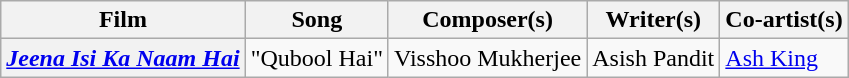<table class="wikitable">
<tr>
<th>Film</th>
<th>Song</th>
<th>Composer(s)</th>
<th>Writer(s)</th>
<th>Co-artist(s)</th>
</tr>
<tr>
<th><a href='#'><em>Jeena Isi Ka Naam Hai</em></a></th>
<td>"Qubool Hai"</td>
<td>Visshoo Mukherjee</td>
<td>Asish Pandit</td>
<td><a href='#'>Ash King</a></td>
</tr>
</table>
